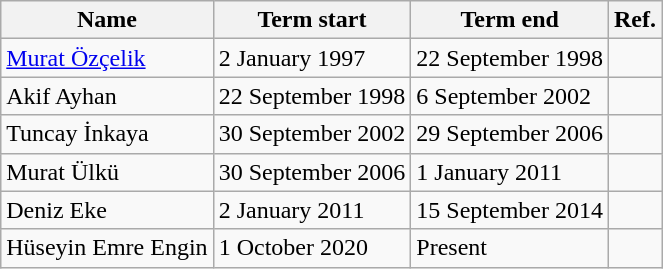<table class="wikitable">
<tr>
<th>Name</th>
<th>Term start</th>
<th>Term end</th>
<th>Ref.</th>
</tr>
<tr>
<td><a href='#'>Murat Özçelik</a></td>
<td>2 January 1997</td>
<td>22 September 1998</td>
<td></td>
</tr>
<tr>
<td>Akif Ayhan</td>
<td>22 September 1998</td>
<td>6 September 2002</td>
<td></td>
</tr>
<tr>
<td>Tuncay İnkaya</td>
<td>30 September 2002</td>
<td>29 September 2006</td>
<td></td>
</tr>
<tr>
<td>Murat Ülkü</td>
<td>30 September 2006</td>
<td>1 January 2011</td>
<td></td>
</tr>
<tr>
<td>Deniz Eke</td>
<td>2 January 2011</td>
<td>15 September 2014</td>
<td></td>
</tr>
<tr>
<td>Hüseyin Emre Engin</td>
<td>1 October 2020</td>
<td>Present</td>
<td></td>
</tr>
</table>
